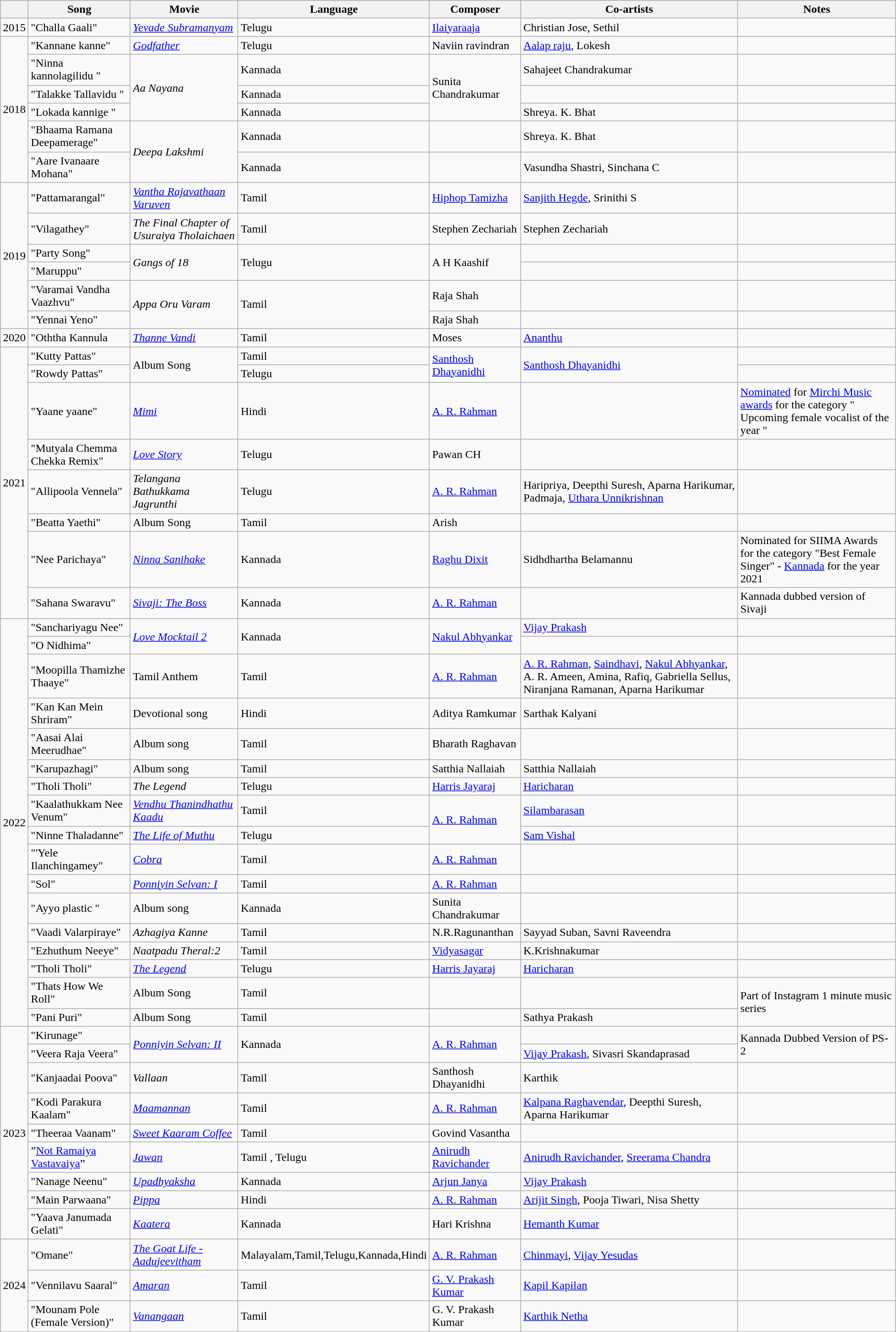<table class="wikitable sortable" style="width:100%;">
<tr>
<th></th>
<th>Song</th>
<th>Movie</th>
<th>Language</th>
<th>Composer</th>
<th>Co-artists</th>
<th>Notes</th>
</tr>
<tr>
<td>2015</td>
<td>"Challa Gaali"</td>
<td><em><a href='#'>Yevade Subramanyam</a></em></td>
<td>Telugu</td>
<td><a href='#'>Ilaiyaraaja</a></td>
<td>Christian Jose, Sethil</td>
<td></td>
</tr>
<tr>
<td rowspan="6">2018</td>
<td>"Kannane kanne"</td>
<td><em><a href='#'>Godfather</a></em></td>
<td>Telugu</td>
<td>Naviin ravindran</td>
<td><a href='#'>Aalap raju</a>, Lokesh</td>
<td></td>
</tr>
<tr>
<td>"Ninna kannolagilidu "</td>
<td rowspan="3"><em>Aa  Nayana</em></td>
<td>Kannada</td>
<td rowspan="3">Sunita Chandrakumar</td>
<td>Sahajeet Chandrakumar</td>
<td></td>
</tr>
<tr>
<td>"Talakke Tallavidu "</td>
<td>Kannada</td>
<td></td>
<td></td>
</tr>
<tr>
<td>"Lokada kannige "</td>
<td>Kannada</td>
<td>Shreya. K. Bhat</td>
<td></td>
</tr>
<tr>
<td>"Bhaama Ramana Deepamerage"</td>
<td rowspan="2"><em>Deepa Lakshmi</em></td>
<td>Kannada</td>
<td></td>
<td>Shreya. K. Bhat</td>
<td></td>
</tr>
<tr>
<td>"Aare Ivanaare Mohana"</td>
<td>Kannada</td>
<td></td>
<td>Vasundha Shastri, Sinchana C</td>
<td></td>
</tr>
<tr>
<td rowspan="6">2019</td>
<td>"Pattamarangal"</td>
<td><em><a href='#'>Vantha Rajavathaan Varuven</a></em></td>
<td>Tamil</td>
<td><a href='#'>Hiphop Tamizha</a></td>
<td><a href='#'>Sanjith Hegde</a>, Srinithi S</td>
<td></td>
</tr>
<tr>
<td>"Vilagathey"</td>
<td><em>The Final Chapter of Usuraiya Tholaichaen</em></td>
<td>Tamil</td>
<td>Stephen Zechariah</td>
<td>Stephen Zechariah</td>
<td></td>
</tr>
<tr>
<td>"Party Song"</td>
<td rowspan="2"><em>Gangs of 18</em></td>
<td rowspan="2">Telugu</td>
<td rowspan="2">A H Kaashif</td>
<td></td>
<td></td>
</tr>
<tr>
<td>"Maruppu"</td>
<td></td>
<td></td>
</tr>
<tr>
<td>"Varamai Vandha Vaazhvu"</td>
<td rowspan="2"><em>Appa Oru Varam</em></td>
<td rowspan="2">Tamil</td>
<td>Raja Shah</td>
<td></td>
<td></td>
</tr>
<tr>
<td>"Yennai Yeno"</td>
<td>Raja Shah</td>
<td></td>
<td></td>
</tr>
<tr>
<td>2020</td>
<td>"Oththa Kannula</td>
<td><em><a href='#'>Thanne Vandi</a></em></td>
<td>Tamil</td>
<td>Moses</td>
<td><a href='#'>Ananthu</a></td>
<td></td>
</tr>
<tr>
<td rowspan="8">2021</td>
<td>"Kutty Pattas"</td>
<td rowspan="2">Album Song</td>
<td>Tamil</td>
<td rowspan="2"><a href='#'>Santhosh Dhayanidhi</a></td>
<td rowspan="2"><a href='#'>Santhosh Dhayanidhi</a></td>
<td></td>
</tr>
<tr>
<td>"Rowdy Pattas"</td>
<td>Telugu</td>
<td></td>
</tr>
<tr>
<td>"Yaane yaane"</td>
<td><em><a href='#'>Mimi</a></em></td>
<td>Hindi</td>
<td><a href='#'>A. R. Rahman</a></td>
<td></td>
<td> <a href='#'>Nominated</a>  for <a href='#'>Mirchi Music awards</a> for the category " Upcoming female vocalist of the year "</td>
</tr>
<tr>
<td>"Mutyala Chemma Chekka Remix"</td>
<td><em><a href='#'>Love Story</a></em></td>
<td>Telugu</td>
<td>Pawan CH</td>
<td></td>
<td></td>
</tr>
<tr>
<td>"Allipoola Vennela"</td>
<td><em>Telangana Bathukkama Jagrunthi</em></td>
<td>Telugu</td>
<td><a href='#'>A. R. Rahman</a></td>
<td>Haripriya, Deepthi Suresh, Aparna Harikumar, Padmaja, <a href='#'>Uthara Unnikrishnan</a></td>
<td></td>
</tr>
<tr>
<td>"Beatta Yaethi"</td>
<td>Album Song</td>
<td>Tamil</td>
<td>Arish</td>
<td></td>
<td></td>
</tr>
<tr>
<td>"Nee Parichaya"</td>
<td><em><a href='#'>Ninna Sanihake</a></em></td>
<td>Kannada</td>
<td><a href='#'>Raghu Dixit</a></td>
<td>Sidhdhartha Belamannu</td>
<td>Nominated for SIIMA Awards for the category "Best Female Singer" - <a href='#'>Kannada</a> for the year 2021</td>
</tr>
<tr>
<td>"Sahana Swaravu"</td>
<td><em><a href='#'>Sivaji: The Boss</a></em></td>
<td>Kannada</td>
<td><a href='#'>A. R. Rahman</a></td>
<td></td>
<td>Kannada dubbed version of Sivaji</td>
</tr>
<tr>
<td rowspan="17">2022</td>
<td>"Sanchariyagu Nee"</td>
<td rowspan="2"><em><a href='#'>Love Mocktail 2</a></em></td>
<td rowspan="2">Kannada</td>
<td rowspan="2"><a href='#'>Nakul Abhyankar</a></td>
<td><a href='#'>Vijay Prakash</a></td>
<td></td>
</tr>
<tr>
<td>"O Nidhima"</td>
<td></td>
<td></td>
</tr>
<tr>
<td>"Moopilla Thamizhe Thaaye"</td>
<td>Tamil Anthem</td>
<td>Tamil</td>
<td><a href='#'>A. R. Rahman</a></td>
<td><a href='#'>A. R. Rahman</a>, <a href='#'>Saindhavi</a>, <a href='#'>Nakul Abhyankar</a>, A. R. Ameen, Amina, Rafiq, Gabriella Sellus, Niranjana Ramanan, Aparna Harikumar</td>
<td></td>
</tr>
<tr>
<td>"Kan Kan Mein Shriram"</td>
<td>Devotional song</td>
<td>Hindi</td>
<td>Aditya Ramkumar</td>
<td>Sarthak Kalyani</td>
<td></td>
</tr>
<tr>
<td>"Aasai Alai Meerudhae"</td>
<td>Album song</td>
<td>Tamil</td>
<td>Bharath Raghavan</td>
<td></td>
<td></td>
</tr>
<tr>
<td>"Karupazhagi"</td>
<td>Album song</td>
<td>Tamil</td>
<td>Satthia Nallaiah</td>
<td>Satthia Nallaiah</td>
<td></td>
</tr>
<tr>
<td>"Tholi Tholi"</td>
<td><em>The Legend</em></td>
<td>Telugu</td>
<td><a href='#'>Harris Jayaraj</a></td>
<td><a href='#'>Haricharan</a></td>
<td></td>
</tr>
<tr>
<td>"Kaalathukkam Nee Venum"</td>
<td><em><a href='#'>Vendhu Thanindhathu Kaadu</a></em></td>
<td>Tamil</td>
<td rowspan="2"><a href='#'>A. R. Rahman</a></td>
<td><a href='#'>Silambarasan</a></td>
<td></td>
</tr>
<tr>
<td>"Ninne Thaladanne"</td>
<td><em><a href='#'>The Life of Muthu</a></em></td>
<td>Telugu</td>
<td><a href='#'>Sam Vishal</a></td>
<td></td>
</tr>
<tr>
<td>"'Yele Ilanchingamey"</td>
<td><em><a href='#'>Cobra</a></em></td>
<td>Tamil</td>
<td><a href='#'>A. R. Rahman</a></td>
<td></td>
<td></td>
</tr>
<tr>
<td>"Sol"</td>
<td><em><a href='#'>Ponniyin Selvan: I</a></em></td>
<td>Tamil</td>
<td><a href='#'>A. R. Rahman</a></td>
<td></td>
<td></td>
</tr>
<tr>
<td>"Ayyo plastic "</td>
<td>Album song</td>
<td>Kannada</td>
<td>Sunita Chandrakumar</td>
<td></td>
<td></td>
</tr>
<tr>
<td>"Vaadi Valarpiraye"</td>
<td><em>Azhagiya Kanne</em></td>
<td>Tamil</td>
<td>N.R.Ragunanthan</td>
<td>Sayyad Suban, Savni Raveendra</td>
<td></td>
</tr>
<tr>
<td>"Ezhuthum Neeye"</td>
<td><em>Naatpadu Theral:2</em></td>
<td>Tamil</td>
<td><a href='#'>Vidyasagar</a></td>
<td>K.Krishnakumar</td>
<td></td>
</tr>
<tr>
<td>"Tholi Tholi"</td>
<td><em><a href='#'>The Legend</a></em></td>
<td>Telugu</td>
<td><a href='#'>Harris Jayaraj</a></td>
<td><a href='#'>Haricharan</a></td>
<td></td>
</tr>
<tr>
<td>"Thats How We Roll"</td>
<td>Album Song</td>
<td>Tamil</td>
<td></td>
<td></td>
<td rowspan="2">Part of Instagram 1 minute music series</td>
</tr>
<tr>
<td>"Pani Puri"</td>
<td>Album Song</td>
<td>Tamil</td>
<td></td>
<td>Sathya Prakash</td>
</tr>
<tr>
<td rowspan="9">2023</td>
<td>"Kirunage"</td>
<td rowspan="2"><em><a href='#'>Ponniyin Selvan: II</a></em></td>
<td rowspan="2">Kannada</td>
<td rowspan="2"><a href='#'>A. R. Rahman</a></td>
<td></td>
<td rowspan="2">Kannada Dubbed Version of PS-2</td>
</tr>
<tr>
<td>"Veera Raja Veera"</td>
<td><a href='#'>Vijay Prakash</a>, Sivasri Skandaprasad</td>
</tr>
<tr>
<td>"Kanjaadai Poova"</td>
<td><em>Vallaan</em></td>
<td>Tamil</td>
<td>Santhosh Dhayanidhi</td>
<td>Karthik</td>
<td></td>
</tr>
<tr>
<td>"Kodi Parakura Kaalam"</td>
<td><em><a href='#'>Maamannan</a></em></td>
<td>Tamil</td>
<td><a href='#'>A. R. Rahman</a></td>
<td><a href='#'>Kalpana Raghavendar</a>, Deepthi Suresh, Aparna Harikumar</td>
<td></td>
</tr>
<tr>
<td>"Theeraa Vaanam"</td>
<td><em><a href='#'>Sweet Kaaram Coffee</a></em></td>
<td>Tamil</td>
<td>Govind Vasantha</td>
<td></td>
<td></td>
</tr>
<tr>
<td>”<a href='#'>Not Ramaiya Vastavaiya</a>”</td>
<td><em><a href='#'>Jawan</a></em></td>
<td>Tamil , Telugu</td>
<td><a href='#'>Anirudh Ravichander</a></td>
<td><a href='#'>Anirudh Ravichander</a>, <a href='#'>Sreerama Chandra</a></td>
<td></td>
</tr>
<tr>
<td>"Nanage Neenu"</td>
<td><em><a href='#'>Upadhyaksha</a></em></td>
<td>Kannada</td>
<td><a href='#'>Arjun Janya</a></td>
<td><a href='#'>Vijay Prakash</a></td>
<td></td>
</tr>
<tr>
<td>"Main Parwaana"</td>
<td><em><a href='#'>Pippa</a></em></td>
<td>Hindi</td>
<td><a href='#'>A. R. Rahman</a></td>
<td><a href='#'>Arijit Singh</a>, Pooja Tiwari, Nisa Shetty</td>
<td></td>
</tr>
<tr>
<td>"Yaava Janumada Gelati"</td>
<td><em><a href='#'>Kaatera</a></em></td>
<td>Kannada</td>
<td>Hari Krishna</td>
<td><a href='#'>Hemanth Kumar</a></td>
<td></td>
</tr>
<tr>
<td rowspan="3">2024</td>
<td>"Omane"</td>
<td><em><a href='#'>The Goat Life - Aadujeevitham</a></em></td>
<td>Malayalam,Tamil,Telugu,Kannada,Hindi</td>
<td><a href='#'>A. R. Rahman</a></td>
<td><a href='#'>Chinmayi</a>, <a href='#'>Vijay Yesudas</a></td>
<td></td>
</tr>
<tr>
<td>"Vennilavu Saaral"</td>
<td><em><a href='#'>Amaran</a></em></td>
<td>Tamil</td>
<td><a href='#'>G. V. Prakash Kumar</a></td>
<td><a href='#'>Kapil Kapilan</a></td>
<td></td>
</tr>
<tr>
<td>"Mounam Pole (Female Version)"</td>
<td><em><a href='#'>Vanangaan</a></em></td>
<td>Tamil</td>
<td>G. V. Prakash Kumar</td>
<td><a href='#'>Karthik Netha</a></td>
<td></td>
</tr>
</table>
